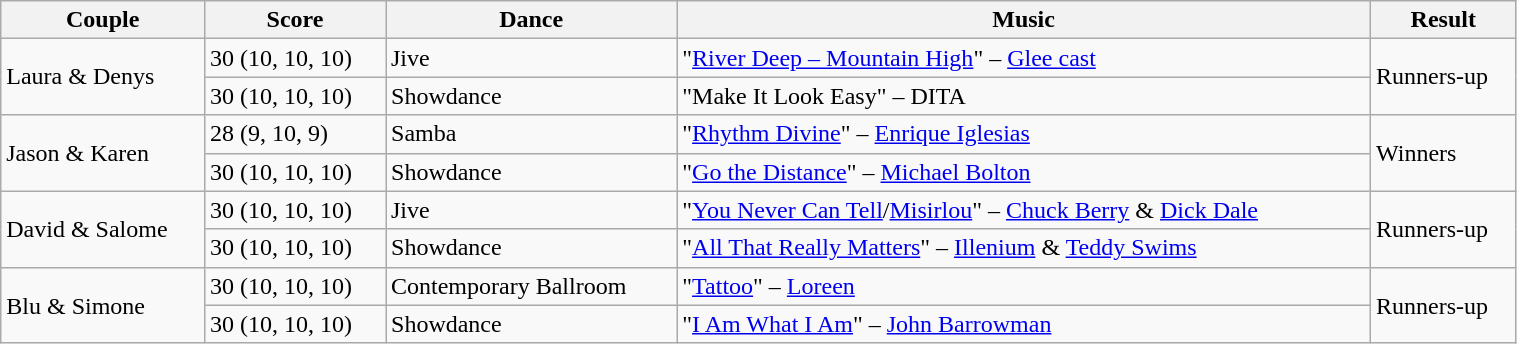<table class="wikitable" style="width:80%;">
<tr>
<th>Couple</th>
<th>Score</th>
<th>Dance</th>
<th>Music</th>
<th>Result</th>
</tr>
<tr>
<td rowspan="2">Laura & Denys</td>
<td>30 (10, 10, 10)</td>
<td>Jive</td>
<td>"<a href='#'>River Deep – Mountain High</a>" – <a href='#'>Glee cast</a></td>
<td rowspan="2">Runners-up</td>
</tr>
<tr>
<td>30 (10, 10, 10)</td>
<td>Showdance</td>
<td>"Make It Look Easy" – DITA</td>
</tr>
<tr>
<td rowspan="2">Jason & Karen</td>
<td>28 (9, 10, 9)</td>
<td>Samba</td>
<td>"<a href='#'>Rhythm Divine</a>" – <a href='#'>Enrique Iglesias</a></td>
<td rowspan="2">Winners</td>
</tr>
<tr>
<td>30 (10, 10, 10)</td>
<td>Showdance</td>
<td>"<a href='#'>Go the Distance</a>" – <a href='#'>Michael Bolton</a></td>
</tr>
<tr>
<td rowspan="2">David & Salome</td>
<td>30 (10, 10, 10)</td>
<td>Jive</td>
<td>"<a href='#'>You Never Can Tell</a>/<a href='#'>Misirlou</a>" – <a href='#'>Chuck Berry</a> & <a href='#'>Dick Dale</a></td>
<td rowspan="2">Runners-up</td>
</tr>
<tr>
<td>30 (10, 10, 10)</td>
<td>Showdance</td>
<td>"<a href='#'>All That Really Matters</a>" – <a href='#'>Illenium</a> & <a href='#'>Teddy Swims</a></td>
</tr>
<tr>
<td rowspan="2">Blu & Simone</td>
<td>30 (10, 10, 10)</td>
<td>Contemporary Ballroom</td>
<td>"<a href='#'>Tattoo</a>" – <a href='#'>Loreen</a></td>
<td rowspan="2">Runners-up</td>
</tr>
<tr>
<td>30 (10, 10, 10)</td>
<td>Showdance</td>
<td>"<a href='#'>I Am What I Am</a>" – <a href='#'>John Barrowman</a></td>
</tr>
</table>
